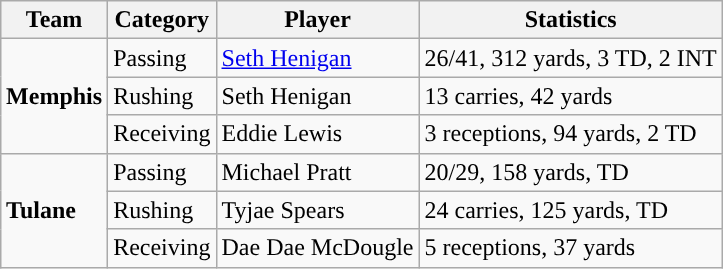<table class="wikitable" style="float: right;">
<tr>
<th>Team</th>
<th>Category</th>
<th>Player</th>
<th>Statistics</th>
</tr>
<tr>
<td rowspan=3><strong>Memphis</strong></td>
<td>Passing</td>
<td><a href='#'>Seth Henigan</a></td>
<td>26/41, 312 yards, 3 TD, 2 INT</td>
</tr>
<tr>
<td>Rushing</td>
<td>Seth Henigan</td>
<td>13 carries, 42 yards</td>
</tr>
<tr>
<td>Receiving</td>
<td>Eddie Lewis</td>
<td>3 receptions, 94 yards, 2 TD</td>
</tr>
<tr>
<td rowspan=3><strong>Tulane</strong></td>
<td>Passing</td>
<td>Michael Pratt</td>
<td>20/29, 158 yards, TD</td>
</tr>
<tr>
<td>Rushing</td>
<td>Tyjae Spears</td>
<td>24 carries, 125 yards, TD</td>
</tr>
<tr>
<td>Receiving</td>
<td>Dae Dae McDougle</td>
<td>5 receptions, 37 yards</td>
</tr>
</table>
